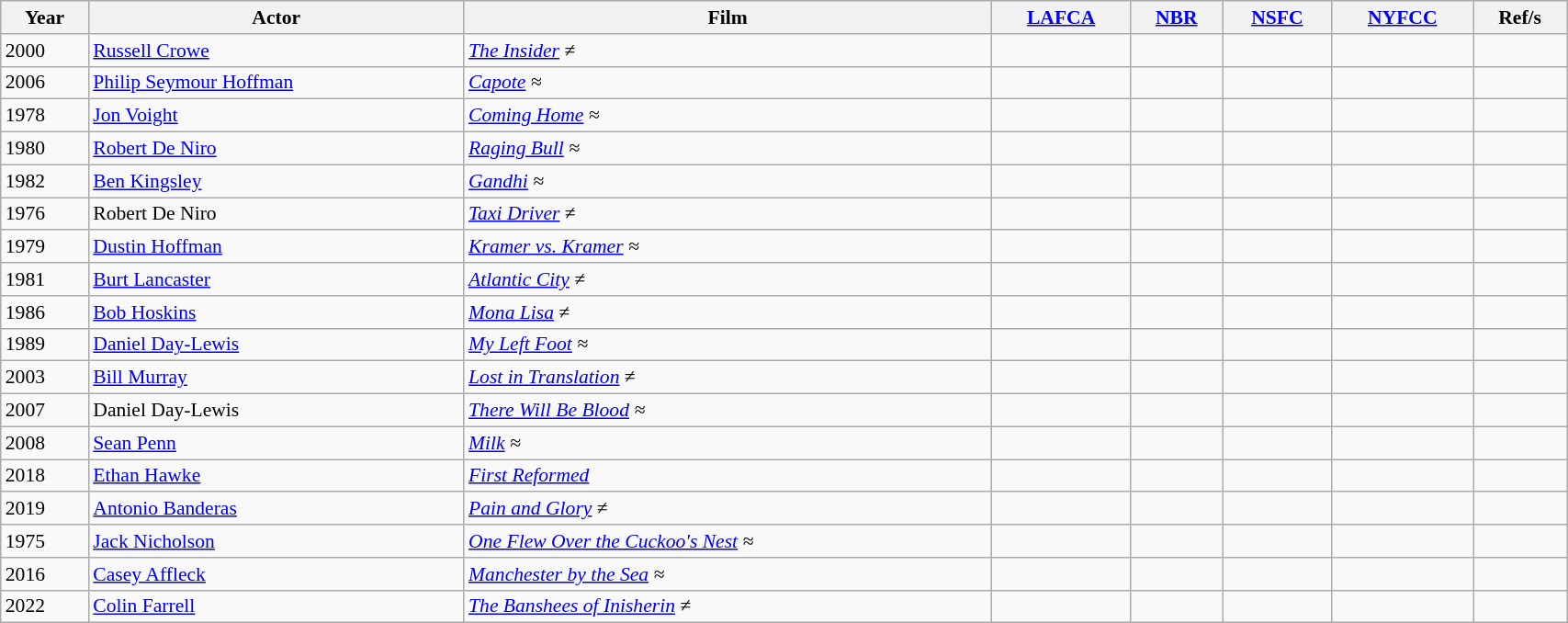<table class="wikitable sortable" style="width:90%; font-size:90%; white-space:nowrap;">
<tr>
<th>Year</th>
<th>Actor</th>
<th>Film</th>
<th><a href='#'>LAFCA</a></th>
<th><a href='#'>NBR</a></th>
<th><a href='#'>NSFC</a></th>
<th><a href='#'>NYFCC</a></th>
<th>Ref/s</th>
</tr>
<tr>
<td>2000</td>
<td><a href='#'>Russell Crowe</a></td>
<td><em><a href='#'>The Insider</a></em> ≠</td>
<td></td>
<td></td>
<td></td>
<td></td>
<td></td>
</tr>
<tr>
<td>2006</td>
<td><a href='#'>Philip Seymour Hoffman</a></td>
<td><em><a href='#'>Capote</a> ≈</em></td>
<td></td>
<td></td>
<td></td>
<td></td>
<td></td>
</tr>
<tr>
<td>1978</td>
<td><a href='#'>Jon Voight</a></td>
<td><em><a href='#'>Coming Home</a> ≈</em></td>
<td></td>
<td></td>
<td></td>
<td></td>
<td></td>
</tr>
<tr>
<td>1980</td>
<td><a href='#'>Robert De Niro</a></td>
<td><em><a href='#'>Raging Bull</a></em> <em>≈</em></td>
<td></td>
<td></td>
<td></td>
<td></td>
<td></td>
</tr>
<tr>
<td>1982</td>
<td><a href='#'>Ben Kingsley</a></td>
<td><em><a href='#'>Gandhi</a> ≈</em></td>
<td></td>
<td></td>
<td></td>
<td></td>
<td></td>
</tr>
<tr>
<td>1976</td>
<td>Robert De Niro</td>
<td><em><a href='#'>Taxi Driver</a></em> ≠</td>
<td></td>
<td></td>
<td></td>
<td></td>
<td></td>
</tr>
<tr>
<td>1979</td>
<td><a href='#'>Dustin Hoffman</a></td>
<td><em><a href='#'>Kramer vs. Kramer</a> ≈</em></td>
<td></td>
<td></td>
<td></td>
<td></td>
<td></td>
</tr>
<tr>
<td>1981</td>
<td><a href='#'>Burt Lancaster</a></td>
<td><em><a href='#'>Atlantic City</a> ≠</em></td>
<td></td>
<td></td>
<td></td>
<td></td>
<td></td>
</tr>
<tr>
<td>1986</td>
<td><a href='#'>Bob Hoskins</a></td>
<td><em><a href='#'>Mona Lisa</a></em> ≠</td>
<td></td>
<td></td>
<td></td>
<td></td>
<td></td>
</tr>
<tr>
<td>1989</td>
<td><a href='#'>Daniel Day-Lewis</a></td>
<td><em><a href='#'>My Left Foot</a></em> <em>≈</em></td>
<td></td>
<td></td>
<td></td>
<td></td>
<td></td>
</tr>
<tr>
<td>2003</td>
<td><a href='#'>Bill Murray</a></td>
<td><em><a href='#'>Lost in Translation</a></em> ≠</td>
<td></td>
<td></td>
<td></td>
<td></td>
<td></td>
</tr>
<tr>
<td>2007</td>
<td>Daniel Day-Lewis</td>
<td><em><a href='#'>There Will Be Blood</a></em> <em>≈</em></td>
<td></td>
<td></td>
<td></td>
<td></td>
<td></td>
</tr>
<tr>
<td>2008</td>
<td><a href='#'>Sean Penn</a></td>
<td><a href='#'><em>Milk</em></a> <em>≈</em></td>
<td></td>
<td></td>
<td></td>
<td></td>
<td></td>
</tr>
<tr>
<td>2018</td>
<td><a href='#'>Ethan Hawke</a></td>
<td><em><a href='#'>First Reformed</a></em></td>
<td></td>
<td></td>
<td></td>
<td></td>
<td></td>
</tr>
<tr>
<td>2019</td>
<td><a href='#'>Antonio Banderas</a></td>
<td><em><a href='#'>Pain and Glory</a></em> ≠</td>
<td></td>
<td></td>
<td></td>
<td></td>
<td></td>
</tr>
<tr>
<td>1975</td>
<td><a href='#'>Jack Nicholson</a></td>
<td><em><a href='#'>One Flew Over the Cuckoo's Nest</a> ≈</em></td>
<td></td>
<td></td>
<td></td>
<td></td>
<td></td>
</tr>
<tr>
<td>2016</td>
<td><a href='#'>Casey Affleck</a></td>
<td><a href='#'><em>Manchester by the Sea</em></a> <em>≈</em></td>
<td></td>
<td></td>
<td></td>
<td></td>
<td></td>
</tr>
<tr>
<td>2022</td>
<td><a href='#'>Colin Farrell</a></td>
<td><em><a href='#'>The Banshees of Inisherin</a> ≠</em></td>
<td></td>
<td></td>
<td></td>
<td></td>
<td></td>
</tr>
</table>
